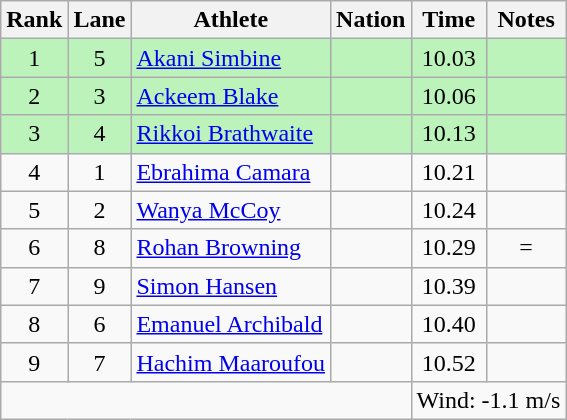<table class="wikitable sortable" style="text-align:center;">
<tr>
<th scope="col">Rank</th>
<th scope="col">Lane</th>
<th scope="col">Athlete</th>
<th scope="col">Nation</th>
<th scope="col">Time</th>
<th scope="col">Notes</th>
</tr>
<tr bgcolor="#bbf3bb">
<td>1</td>
<td>5</td>
<td align=left><a href='#'>Akani Simbine</a></td>
<td align=left></td>
<td>10.03</td>
<td></td>
</tr>
<tr bgcolor="#bbf3bb">
<td>2</td>
<td>3</td>
<td align=left><a href='#'>Ackeem Blake</a></td>
<td align=left></td>
<td>10.06</td>
<td></td>
</tr>
<tr bgcolor="#bbf3bb">
<td>3</td>
<td>4</td>
<td align=left><a href='#'>Rikkoi Brathwaite</a></td>
<td align=left></td>
<td>10.13</td>
<td></td>
</tr>
<tr>
<td>4</td>
<td>1</td>
<td align=left><a href='#'>Ebrahima Camara</a></td>
<td align=left></td>
<td>10.21</td>
<td></td>
</tr>
<tr>
<td>5</td>
<td>2</td>
<td align=left><a href='#'>Wanya McCoy</a></td>
<td align=left></td>
<td>10.24</td>
<td></td>
</tr>
<tr>
<td>6</td>
<td>8</td>
<td align=left><a href='#'>Rohan Browning</a></td>
<td align=left></td>
<td>10.29</td>
<td>=</td>
</tr>
<tr>
<td>7</td>
<td>9</td>
<td align=left><a href='#'>Simon Hansen</a></td>
<td align=left></td>
<td>10.39</td>
<td></td>
</tr>
<tr>
<td>8</td>
<td>6</td>
<td align=left><a href='#'>Emanuel Archibald</a></td>
<td align=left></td>
<td>10.40</td>
<td></td>
</tr>
<tr>
<td>9</td>
<td>7</td>
<td align=left><a href='#'>Hachim Maaroufou</a></td>
<td align=left></td>
<td>10.52</td>
<td></td>
</tr>
<tr class="sortbottom">
<td colspan="4"></td>
<td colspan="2" style="text-align:left;">Wind: -1.1 m/s</td>
</tr>
</table>
